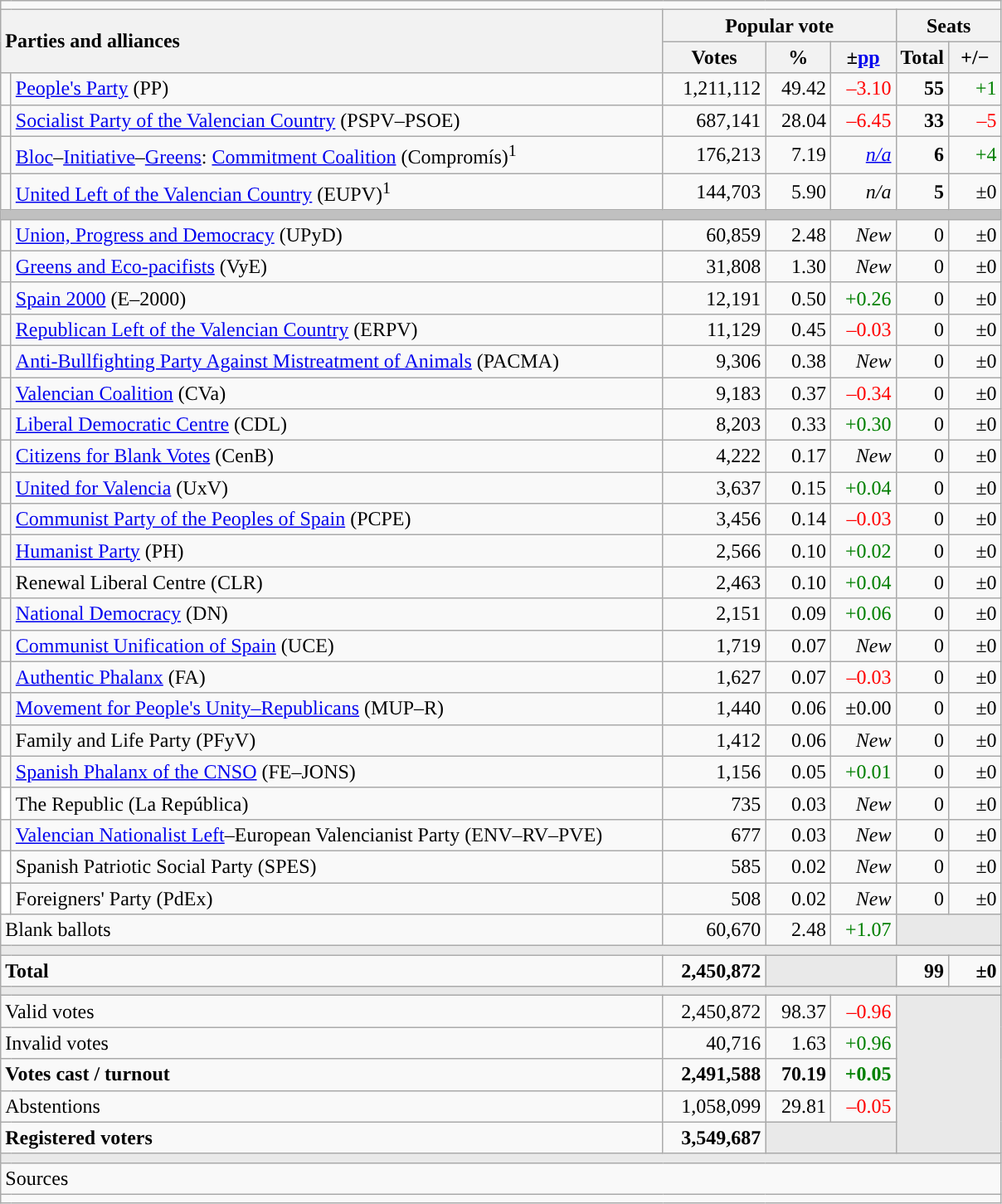<table class="wikitable" style="text-align:right;">
<tr>
<td colspan="7"></td>
</tr>
<tr>
<th style="text-align:left;" rowspan="2" colspan="2" width="525">Parties and alliances</th>
<th colspan="3">Popular vote</th>
<th colspan="2">Seats</th>
</tr>
<tr>
<th width="75">Votes</th>
<th width="45">%</th>
<th width="45">±<a href='#'>pp</a></th>
<th width="35">Total</th>
<th width="35">+/−</th>
</tr>
<tr>
<td width="1" style="color:inherit;background:"></td>
<td align="left"><a href='#'>People's Party</a> (PP)</td>
<td>1,211,112</td>
<td>49.42</td>
<td style="color:red;">–3.10</td>
<td><strong>55</strong></td>
<td style="color:green;">+1</td>
</tr>
<tr>
<td style="color:inherit;background:"></td>
<td align="left"><a href='#'>Socialist Party of the Valencian Country</a> (PSPV–PSOE)</td>
<td>687,141</td>
<td>28.04</td>
<td style="color:red;">–6.45</td>
<td><strong>33</strong></td>
<td style="color:red;">–5</td>
</tr>
<tr>
<td style="color:inherit;background:"></td>
<td align="left"><a href='#'>Bloc</a>–<a href='#'>Initiative</a>–<a href='#'>Greens</a>: <a href='#'>Commitment Coalition</a> (Compromís)<sup>1</sup></td>
<td>176,213</td>
<td>7.19</td>
<td><em><a href='#'>n/a</a></em></td>
<td><strong>6</strong></td>
<td style="color:green;">+4</td>
</tr>
<tr>
<td style="color:inherit;background:"></td>
<td align="left"><a href='#'>United Left of the Valencian Country</a> (EUPV)<sup>1</sup></td>
<td>144,703</td>
<td>5.90</td>
<td><em>n/a</em></td>
<td><strong>5</strong></td>
<td>±0</td>
</tr>
<tr>
<td colspan="7" bgcolor="#C0C0C0"></td>
</tr>
<tr>
<td style="color:inherit;background:"></td>
<td align="left"><a href='#'>Union, Progress and Democracy</a> (UPyD)</td>
<td>60,859</td>
<td>2.48</td>
<td><em>New</em></td>
<td>0</td>
<td>±0</td>
</tr>
<tr>
<td style="color:inherit;background:"></td>
<td align="left"><a href='#'>Greens and Eco-pacifists</a> (VyE)</td>
<td>31,808</td>
<td>1.30</td>
<td><em>New</em></td>
<td>0</td>
<td>±0</td>
</tr>
<tr>
<td style="color:inherit;background:"></td>
<td align="left"><a href='#'>Spain 2000</a> (E–2000)</td>
<td>12,191</td>
<td>0.50</td>
<td style="color:green;">+0.26</td>
<td>0</td>
<td>±0</td>
</tr>
<tr>
<td style="color:inherit;background:"></td>
<td align="left"><a href='#'>Republican Left of the Valencian Country</a> (ERPV)</td>
<td>11,129</td>
<td>0.45</td>
<td style="color:red;">–0.03</td>
<td>0</td>
<td>±0</td>
</tr>
<tr>
<td style="color:inherit;background:"></td>
<td align="left"><a href='#'>Anti-Bullfighting Party Against Mistreatment of Animals</a> (PACMA)</td>
<td>9,306</td>
<td>0.38</td>
<td><em>New</em></td>
<td>0</td>
<td>±0</td>
</tr>
<tr>
<td style="color:inherit;background:"></td>
<td align="left"><a href='#'>Valencian Coalition</a> (CVa)</td>
<td>9,183</td>
<td>0.37</td>
<td style="color:red;">–0.34</td>
<td>0</td>
<td>±0</td>
</tr>
<tr>
<td style="color:inherit;background:"></td>
<td align="left"><a href='#'>Liberal Democratic Centre</a> (CDL)</td>
<td>8,203</td>
<td>0.33</td>
<td style="color:green;">+0.30</td>
<td>0</td>
<td>±0</td>
</tr>
<tr>
<td style="color:inherit;background:"></td>
<td align="left"><a href='#'>Citizens for Blank Votes</a> (CenB)</td>
<td>4,222</td>
<td>0.17</td>
<td><em>New</em></td>
<td>0</td>
<td>±0</td>
</tr>
<tr>
<td style="color:inherit;background:"></td>
<td align="left"><a href='#'>United for Valencia</a> (UxV)</td>
<td>3,637</td>
<td>0.15</td>
<td style="color:green;">+0.04</td>
<td>0</td>
<td>±0</td>
</tr>
<tr>
<td style="color:inherit;background:"></td>
<td align="left"><a href='#'>Communist Party of the Peoples of Spain</a> (PCPE)</td>
<td>3,456</td>
<td>0.14</td>
<td style="color:red;">–0.03</td>
<td>0</td>
<td>±0</td>
</tr>
<tr>
<td style="color:inherit;background:"></td>
<td align="left"><a href='#'>Humanist Party</a> (PH)</td>
<td>2,566</td>
<td>0.10</td>
<td style="color:green;">+0.02</td>
<td>0</td>
<td>±0</td>
</tr>
<tr>
<td style="color:inherit;background:"></td>
<td align="left">Renewal Liberal Centre (CLR)</td>
<td>2,463</td>
<td>0.10</td>
<td style="color:green;">+0.04</td>
<td>0</td>
<td>±0</td>
</tr>
<tr>
<td style="color:inherit;background:"></td>
<td align="left"><a href='#'>National Democracy</a> (DN)</td>
<td>2,151</td>
<td>0.09</td>
<td style="color:green;">+0.06</td>
<td>0</td>
<td>±0</td>
</tr>
<tr>
<td style="color:inherit;background:"></td>
<td align="left"><a href='#'>Communist Unification of Spain</a> (UCE)</td>
<td>1,719</td>
<td>0.07</td>
<td><em>New</em></td>
<td>0</td>
<td>±0</td>
</tr>
<tr>
<td style="color:inherit;background:"></td>
<td align="left"><a href='#'>Authentic Phalanx</a> (FA)</td>
<td>1,627</td>
<td>0.07</td>
<td style="color:red;">–0.03</td>
<td>0</td>
<td>±0</td>
</tr>
<tr>
<td style="color:inherit;background:"></td>
<td align="left"><a href='#'>Movement for People's Unity–Republicans</a> (MUP–R)</td>
<td>1,440</td>
<td>0.06</td>
<td>±0.00</td>
<td>0</td>
<td>±0</td>
</tr>
<tr>
<td style="color:inherit;background:"></td>
<td align="left">Family and Life Party (PFyV)</td>
<td>1,412</td>
<td>0.06</td>
<td><em>New</em></td>
<td>0</td>
<td>±0</td>
</tr>
<tr>
<td style="color:inherit;background:"></td>
<td align="left"><a href='#'>Spanish Phalanx of the CNSO</a> (FE–JONS)</td>
<td>1,156</td>
<td>0.05</td>
<td style="color:green;">+0.01</td>
<td>0</td>
<td>±0</td>
</tr>
<tr>
<td bgcolor="white"></td>
<td align="left">The Republic (La República)</td>
<td>735</td>
<td>0.03</td>
<td><em>New</em></td>
<td>0</td>
<td>±0</td>
</tr>
<tr>
<td style="color:inherit;background:"></td>
<td align="left"><a href='#'>Valencian Nationalist Left</a>–European Valencianist Party (ENV–RV–PVE)</td>
<td>677</td>
<td>0.03</td>
<td><em>New</em></td>
<td>0</td>
<td>±0</td>
</tr>
<tr>
<td bgcolor="white"></td>
<td align="left">Spanish Patriotic Social Party (SPES)</td>
<td>585</td>
<td>0.02</td>
<td><em>New</em></td>
<td>0</td>
<td>±0</td>
</tr>
<tr>
<td bgcolor="white"></td>
<td align="left">Foreigners' Party (PdEx)</td>
<td>508</td>
<td>0.02</td>
<td><em>New</em></td>
<td>0</td>
<td>±0</td>
</tr>
<tr>
<td align="left" colspan="2">Blank ballots</td>
<td>60,670</td>
<td>2.48</td>
<td style="color:green;">+1.07</td>
<td bgcolor="#E9E9E9" colspan="2"></td>
</tr>
<tr>
<td colspan="7" bgcolor="#E9E9E9"></td>
</tr>
<tr style="font-weight:bold;">
<td align="left" colspan="2">Total</td>
<td>2,450,872</td>
<td bgcolor="#E9E9E9" colspan="2"></td>
<td>99</td>
<td>±0</td>
</tr>
<tr>
<td colspan="7" bgcolor="#E9E9E9"></td>
</tr>
<tr>
<td align="left" colspan="2">Valid votes</td>
<td>2,450,872</td>
<td>98.37</td>
<td style="color:red;">–0.96</td>
<td bgcolor="#E9E9E9" colspan="2" rowspan="5"></td>
</tr>
<tr>
<td align="left" colspan="2">Invalid votes</td>
<td>40,716</td>
<td>1.63</td>
<td style="color:green;">+0.96</td>
</tr>
<tr style="font-weight:bold;">
<td align="left" colspan="2">Votes cast / turnout</td>
<td>2,491,588</td>
<td>70.19</td>
<td style="color:green;">+0.05</td>
</tr>
<tr>
<td align="left" colspan="2">Abstentions</td>
<td>1,058,099</td>
<td>29.81</td>
<td style="color:red;">–0.05</td>
</tr>
<tr style="font-weight:bold;">
<td align="left" colspan="2">Registered voters</td>
<td>3,549,687</td>
<td bgcolor="#E9E9E9" colspan="2"></td>
</tr>
<tr>
<td colspan="7" bgcolor="#E9E9E9"></td>
</tr>
<tr>
<td align="left" colspan="7">Sources</td>
</tr>
<tr>
<td colspan="7" style="text-align:left; max-width:790px;"></td>
</tr>
</table>
